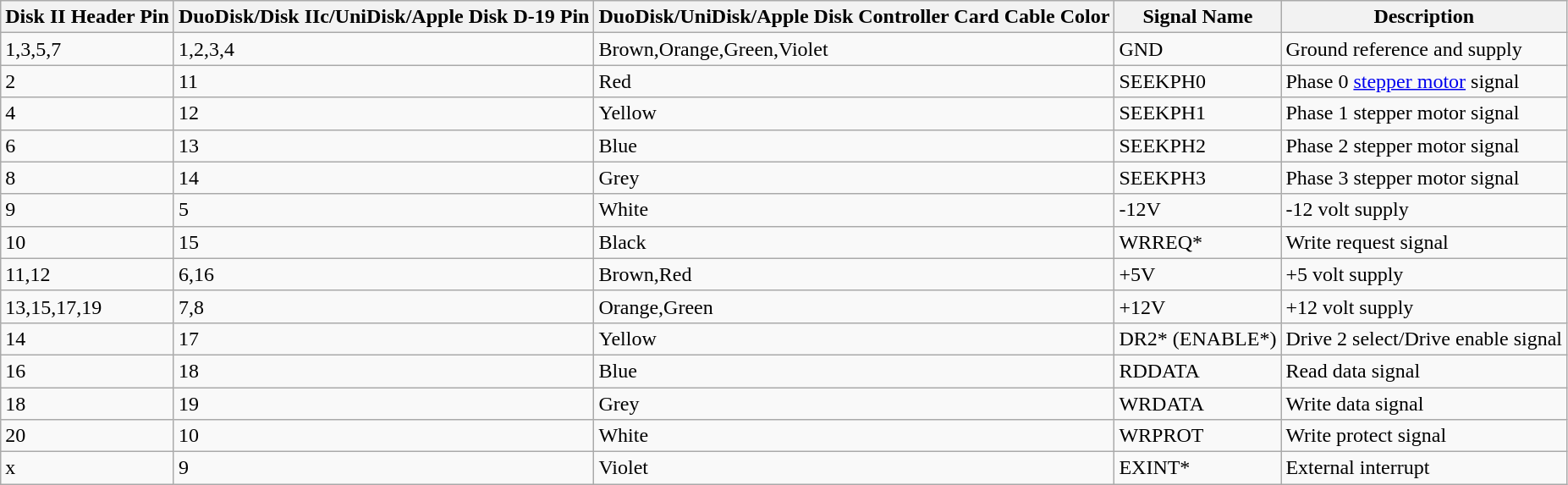<table class="wikitable">
<tr>
<th>Disk II Header Pin</th>
<th>DuoDisk/Disk IIc/UniDisk/Apple Disk D-19 Pin</th>
<th>DuoDisk/UniDisk/Apple Disk Controller Card Cable Color</th>
<th>Signal Name</th>
<th>Description</th>
</tr>
<tr>
<td>1,3,5,7</td>
<td>1,2,3,4</td>
<td>Brown,Orange,Green,Violet</td>
<td>GND</td>
<td>Ground reference and supply</td>
</tr>
<tr>
<td>2</td>
<td>11</td>
<td>Red</td>
<td>SEEKPH0</td>
<td>Phase 0 <a href='#'>stepper motor</a> signal</td>
</tr>
<tr>
<td>4</td>
<td>12</td>
<td>Yellow</td>
<td>SEEKPH1</td>
<td>Phase 1 stepper motor signal</td>
</tr>
<tr>
<td>6</td>
<td>13</td>
<td>Blue</td>
<td>SEEKPH2</td>
<td>Phase 2 stepper motor signal</td>
</tr>
<tr>
<td>8</td>
<td>14</td>
<td>Grey</td>
<td>SEEKPH3</td>
<td>Phase 3 stepper motor signal</td>
</tr>
<tr>
<td>9</td>
<td>5</td>
<td>White</td>
<td>-12V</td>
<td>-12 volt supply</td>
</tr>
<tr>
<td>10</td>
<td>15</td>
<td>Black</td>
<td>WRREQ*</td>
<td>Write request signal</td>
</tr>
<tr>
<td>11,12</td>
<td>6,16</td>
<td>Brown,Red</td>
<td>+5V</td>
<td>+5 volt supply</td>
</tr>
<tr>
<td>13,15,17,19</td>
<td>7,8</td>
<td>Orange,Green</td>
<td>+12V</td>
<td>+12 volt supply</td>
</tr>
<tr>
<td>14</td>
<td>17</td>
<td>Yellow</td>
<td>DR2* (ENABLE*)</td>
<td>Drive 2 select/Drive enable signal</td>
</tr>
<tr>
<td>16</td>
<td>18</td>
<td>Blue</td>
<td>RDDATA</td>
<td>Read data signal</td>
</tr>
<tr>
<td>18</td>
<td>19</td>
<td>Grey</td>
<td>WRDATA</td>
<td>Write data signal</td>
</tr>
<tr>
<td>20</td>
<td>10</td>
<td>White</td>
<td>WRPROT</td>
<td>Write protect signal</td>
</tr>
<tr>
<td>x</td>
<td>9</td>
<td>Violet</td>
<td>EXINT*</td>
<td>External interrupt</td>
</tr>
</table>
